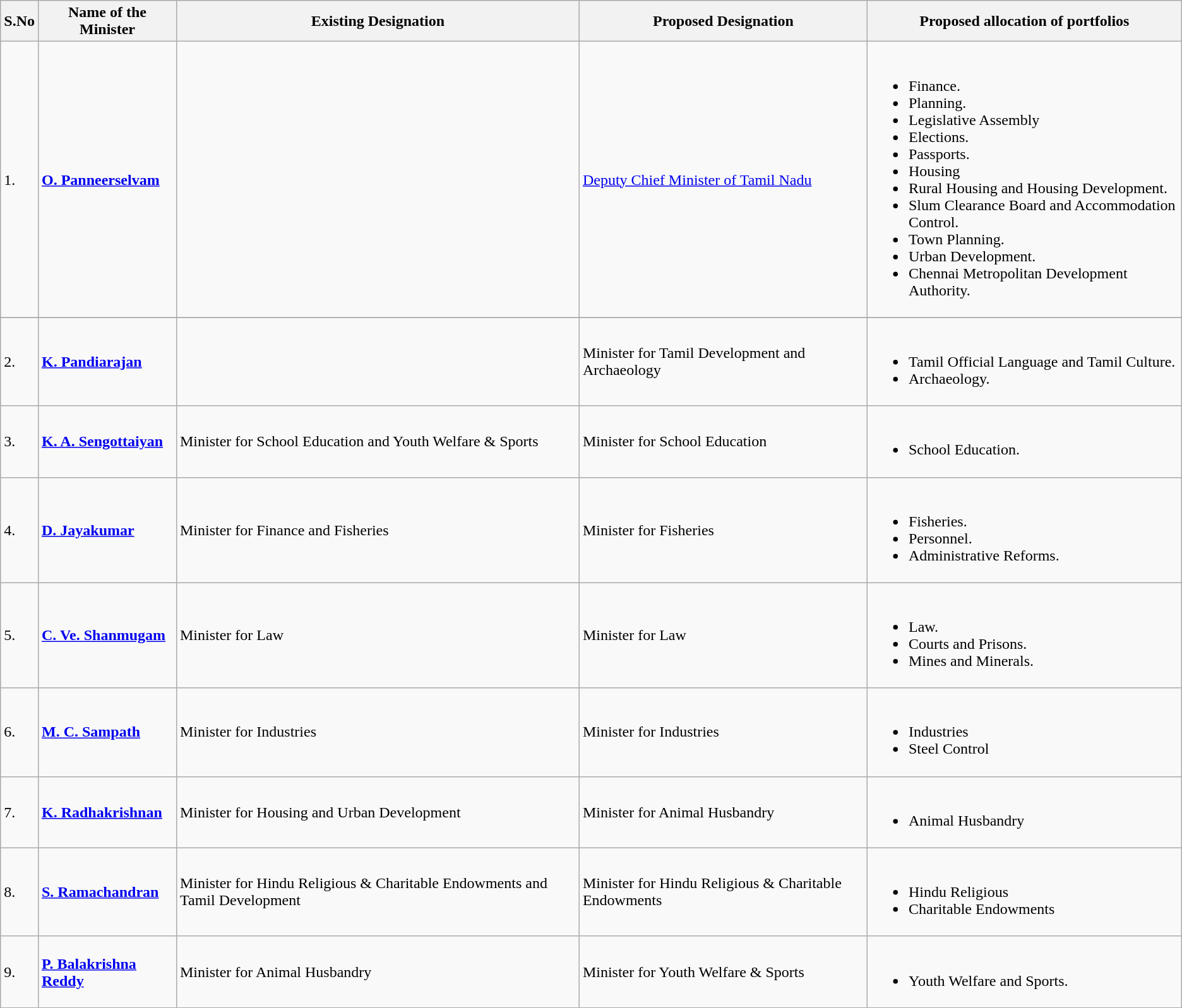<table class="wikitable">
<tr>
<th>S.No</th>
<th>Name of the Minister</th>
<th>Existing Designation</th>
<th>Proposed Designation</th>
<th>Proposed allocation of portfolios</th>
</tr>
<tr>
<td>1.</td>
<td><strong><a href='#'>O. Panneerselvam</a></strong></td>
<td></td>
<td><a href='#'>Deputy Chief Minister of Tamil Nadu</a></td>
<td><br><ul><li>Finance.</li><li>Planning.</li><li>Legislative Assembly</li><li>Elections.</li><li>Passports.</li><li>Housing</li><li>Rural Housing and Housing Development.</li><li>Slum Clearance Board and Accommodation Control.</li><li>Town Planning.</li><li>Urban Development.</li><li>Chennai Metropolitan Development Authority.</li></ul></td>
</tr>
<tr>
</tr>
<tr>
<td>2.</td>
<td><strong><a href='#'>K. Pandiarajan</a></strong></td>
<td></td>
<td>Minister for Tamil Development and Archaeology</td>
<td><br><ul><li>Tamil Official Language and Tamil Culture.</li><li>Archaeology.</li></ul></td>
</tr>
<tr>
<td>3.</td>
<td><strong><a href='#'>K. A. Sengottaiyan</a></strong></td>
<td>Minister for School Education and Youth Welfare & Sports</td>
<td>Minister for School Education</td>
<td><br><ul><li>School Education.</li></ul></td>
</tr>
<tr>
<td>4.</td>
<td><strong><a href='#'>D. Jayakumar</a></strong></td>
<td>Minister for Finance and Fisheries</td>
<td>Minister for Fisheries</td>
<td><br><ul><li>Fisheries.</li><li>Personnel.</li><li>Administrative Reforms.</li></ul></td>
</tr>
<tr>
<td>5.</td>
<td><strong><a href='#'>C. Ve. Shanmugam</a></strong></td>
<td>Minister for Law</td>
<td>Minister for Law</td>
<td><br><ul><li>Law.</li><li>Courts and Prisons.</li><li>Mines and Minerals.</li></ul></td>
</tr>
<tr>
<td>6.</td>
<td><strong><a href='#'>M. C. Sampath</a></strong></td>
<td>Minister for Industries</td>
<td>Minister for Industries</td>
<td><br><ul><li>Industries</li><li>Steel Control</li></ul></td>
</tr>
<tr>
<td>7.</td>
<td><strong><a href='#'>K. Radhakrishnan</a></strong></td>
<td>Minister for Housing and Urban Development</td>
<td>Minister for Animal Husbandry</td>
<td><br><ul><li>Animal Husbandry</li></ul></td>
</tr>
<tr>
<td>8.</td>
<td><strong><a href='#'>S. Ramachandran</a></strong></td>
<td>Minister for Hindu Religious & Charitable Endowments and Tamil Development</td>
<td>Minister for Hindu Religious & Charitable Endowments</td>
<td><br><ul><li>Hindu Religious</li><li>Charitable Endowments</li></ul></td>
</tr>
<tr>
<td>9.</td>
<td><strong><a href='#'>P. Balakrishna Reddy</a></strong></td>
<td>Minister for Animal Husbandry</td>
<td>Minister for Youth Welfare & Sports</td>
<td><br><ul><li>Youth Welfare and Sports.</li></ul></td>
</tr>
</table>
